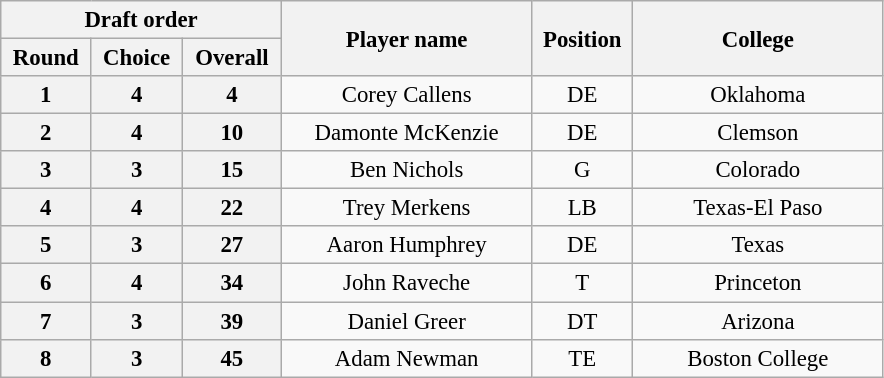<table class="wikitable" style="font-size:95%; text-align:center">
<tr>
<th width="180" colspan="3">Draft order</th>
<th width="160" rowspan="2">Player name</th>
<th width="60"  rowspan="2">Position</th>
<th width="160" rowspan="2">College</th>
</tr>
<tr>
<th>Round</th>
<th>Choice</th>
<th>Overall</th>
</tr>
<tr>
<th>1</th>
<th>4</th>
<th>4</th>
<td>Corey Callens</td>
<td>DE</td>
<td>Oklahoma</td>
</tr>
<tr>
<th>2</th>
<th>4</th>
<th>10</th>
<td>Damonte McKenzie</td>
<td>DE</td>
<td>Clemson</td>
</tr>
<tr>
<th>3</th>
<th>3</th>
<th>15</th>
<td>Ben Nichols</td>
<td>G</td>
<td>Colorado</td>
</tr>
<tr>
<th>4</th>
<th>4</th>
<th>22</th>
<td>Trey Merkens</td>
<td>LB</td>
<td>Texas-El Paso</td>
</tr>
<tr>
<th>5</th>
<th>3</th>
<th>27</th>
<td>Aaron Humphrey</td>
<td>DE</td>
<td>Texas</td>
</tr>
<tr>
<th>6</th>
<th>4</th>
<th>34</th>
<td>John Raveche</td>
<td>T</td>
<td>Princeton</td>
</tr>
<tr>
<th>7</th>
<th>3</th>
<th>39</th>
<td>Daniel Greer</td>
<td>DT</td>
<td>Arizona</td>
</tr>
<tr>
<th>8</th>
<th>3</th>
<th>45</th>
<td>Adam Newman</td>
<td>TE</td>
<td>Boston College</td>
</tr>
</table>
